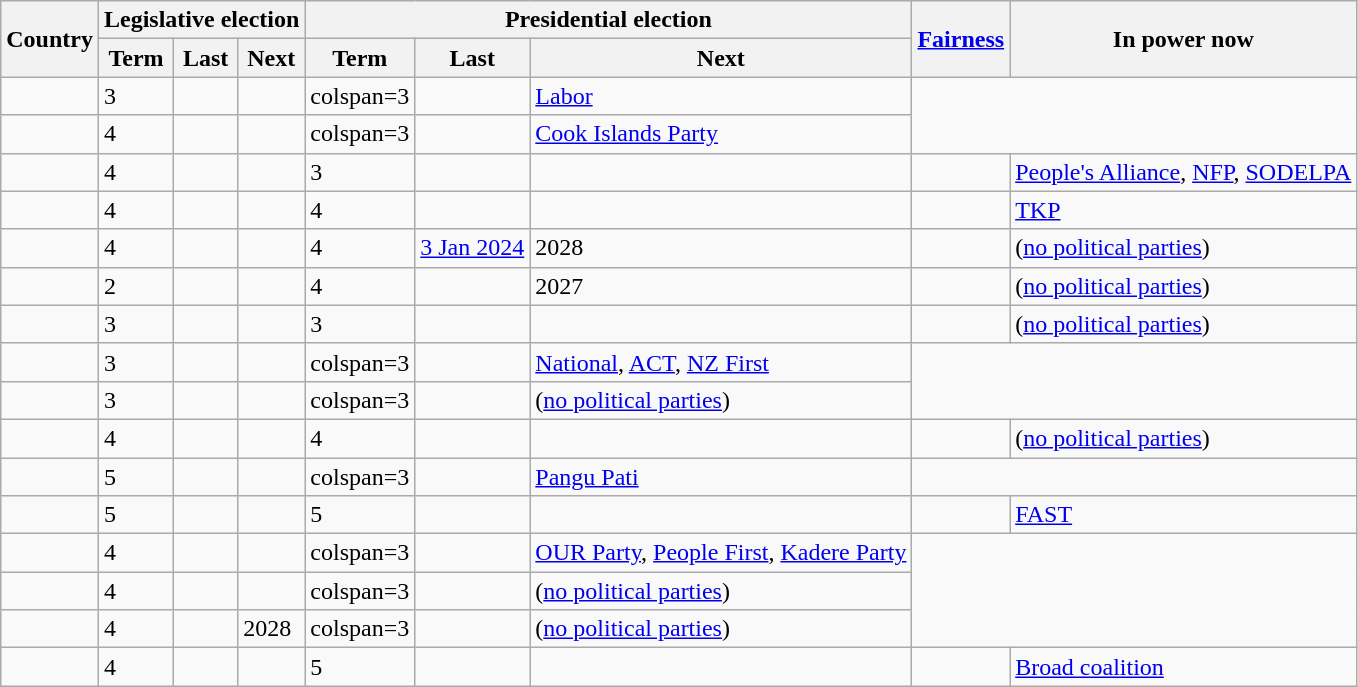<table class="wikitable sortable">
<tr>
<th rowspan=2>Country</th>
<th colspan=3>Legislative election</th>
<th colspan=3>Presidential election</th>
<th rowspan=2><a href='#'>Fairness</a></th>
<th rowspan=2>In power now</th>
</tr>
<tr>
<th>Term</th>
<th>Last</th>
<th>Next</th>
<th>Term</th>
<th>Last</th>
<th>Next</th>
</tr>
<tr>
<td></td>
<td>3</td>
<td><a href='#'></a></td>
<td><a href='#'></a></td>
<td>colspan=3 </td>
<td></td>
<td><a href='#'>Labor</a></td>
</tr>
<tr>
<td></td>
<td>4</td>
<td><a href='#'></a></td>
<td></td>
<td>colspan=3 </td>
<td></td>
<td><a href='#'>Cook Islands Party</a></td>
</tr>
<tr>
<td></td>
<td>4</td>
<td><a href='#'></a></td>
<td><a href='#'></a></td>
<td>3</td>
<td><a href='#'></a></td>
<td><a href='#'></a></td>
<td></td>
<td><a href='#'>People's Alliance</a>, <a href='#'>NFP</a>, <a href='#'>SODELPA</a></td>
</tr>
<tr>
<td></td>
<td>4</td>
<td><a href='#'></a></td>
<td><a href='#'></a></td>
<td>4</td>
<td><a href='#'></a></td>
<td><a href='#'></a></td>
<td></td>
<td><a href='#'>TKP</a></td>
</tr>
<tr>
<td></td>
<td>4</td>
<td><a href='#'></a></td>
<td></td>
<td>4</td>
<td><a href='#'>3 Jan 2024</a></td>
<td>2028</td>
<td></td>
<td>(<a href='#'>no political parties</a>)</td>
</tr>
<tr>
<td></td>
<td>2</td>
<td><a href='#'></a></td>
<td><a href='#'></a></td>
<td>4</td>
<td><a href='#'></a></td>
<td>2027</td>
<td></td>
<td>(<a href='#'>no political parties</a>)</td>
</tr>
<tr>
<td></td>
<td>3</td>
<td><a href='#'></a></td>
<td><a href='#'></a></td>
<td>3</td>
<td><a href='#'></a></td>
<td><a href='#'></a></td>
<td></td>
<td>(<a href='#'>no political parties</a>)</td>
</tr>
<tr>
<td></td>
<td>3</td>
<td><a href='#'></a></td>
<td><a href='#'></a></td>
<td>colspan=3 </td>
<td></td>
<td><a href='#'>National</a>, <a href='#'>ACT</a>, <a href='#'>NZ First</a></td>
</tr>
<tr>
<td></td>
<td>3</td>
<td><a href='#'></a></td>
<td></td>
<td>colspan=3 </td>
<td></td>
<td>(<a href='#'>no political parties</a>)</td>
</tr>
<tr>
<td></td>
<td>4</td>
<td><a href='#'></a></td>
<td><a href='#'></a></td>
<td>4</td>
<td><a href='#'></a></td>
<td><a href='#'></a></td>
<td></td>
<td>(<a href='#'>no political parties</a>)</td>
</tr>
<tr>
<td></td>
<td>5</td>
<td><a href='#'></a></td>
<td><a href='#'></a></td>
<td>colspan=3 </td>
<td></td>
<td><a href='#'>Pangu Pati</a></td>
</tr>
<tr>
<td></td>
<td>5</td>
<td><a href='#'></a></td>
<td><a href='#'></a></td>
<td>5</td>
<td><a href='#'></a></td>
<td><a href='#'></a></td>
<td></td>
<td><a href='#'>FAST</a></td>
</tr>
<tr>
<td></td>
<td>4</td>
<td><a href='#'></a></td>
<td><a href='#'></a></td>
<td>colspan=3 </td>
<td></td>
<td><a href='#'>OUR Party</a>, <a href='#'>People First</a>, <a href='#'>Kadere Party</a></td>
</tr>
<tr>
<td></td>
<td>4</td>
<td><a href='#'></a></td>
<td><a href='#'></a></td>
<td>colspan=3 </td>
<td></td>
<td>(<a href='#'>no political parties</a>)</td>
</tr>
<tr>
<td></td>
<td>4</td>
<td><a href='#'></a></td>
<td>2028</td>
<td>colspan=3 </td>
<td></td>
<td>(<a href='#'>no political parties</a>)</td>
</tr>
<tr>
<td></td>
<td>4</td>
<td><a href='#'></a></td>
<td></td>
<td>5</td>
<td><a href='#'></a></td>
<td></td>
<td></td>
<td><a href='#'>Broad coalition</a></td>
</tr>
</table>
